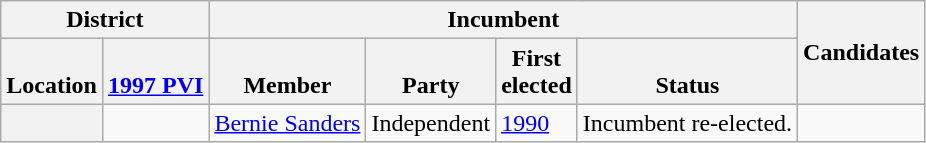<table class="wikitable sortable">
<tr>
<th colspan=2>District</th>
<th colspan=4>Incumbent</th>
<th rowspan=2 class="unsortable">Candidates</th>
</tr>
<tr valign=bottom>
<th>Location</th>
<th><a href='#'>1997 PVI</a></th>
<th>Member</th>
<th>Party</th>
<th>First<br>elected</th>
<th>Status</th>
</tr>
<tr>
<th></th>
<td></td>
<td><a href='#'>Bernie Sanders</a></td>
<td>Independent</td>
<td><a href='#'>1990</a></td>
<td>Incumbent re-elected.</td>
<td nowrap></td>
</tr>
</table>
